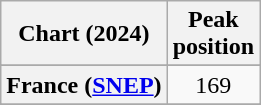<table class="wikitable sortable plainrowheaders" style="text-align:center">
<tr>
<th scope="col">Chart (2024)</th>
<th scope="col">Peak<br>position</th>
</tr>
<tr>
</tr>
<tr>
<th scope="row">France (<a href='#'>SNEP</a>)</th>
<td>169</td>
</tr>
<tr>
</tr>
<tr>
</tr>
<tr>
</tr>
</table>
